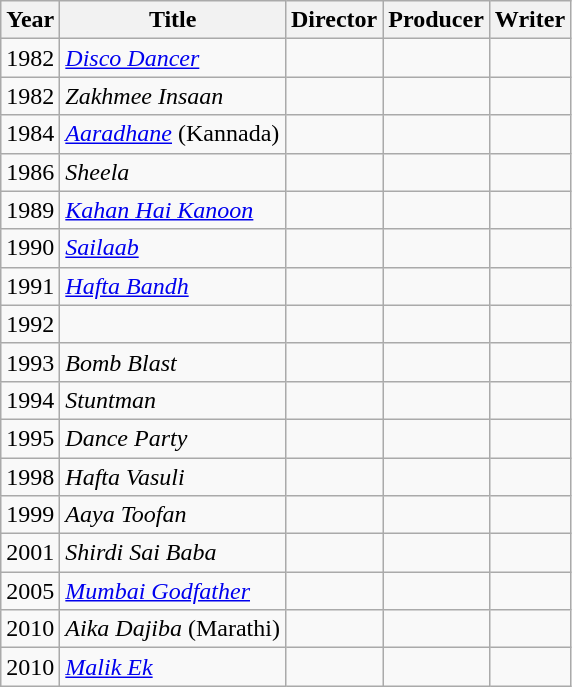<table class="wikitable sortable">
<tr>
<th>Year</th>
<th>Title</th>
<th>Director</th>
<th>Producer</th>
<th>Writer</th>
</tr>
<tr>
<td>1982</td>
<td><em><a href='#'>Disco Dancer</a></em></td>
<td></td>
<td></td>
<td></td>
</tr>
<tr>
<td>1982</td>
<td><em>Zakhmee Insaan</em></td>
<td></td>
<td></td>
<td></td>
</tr>
<tr>
<td>1984</td>
<td><em><a href='#'>Aaradhane</a></em> (Kannada)</td>
<td></td>
<td></td>
<td></td>
</tr>
<tr>
<td>1986</td>
<td><em>Sheela</em></td>
<td></td>
<td></td>
<td></td>
</tr>
<tr>
<td>1989</td>
<td><em><a href='#'>Kahan Hai Kanoon</a></em></td>
<td></td>
<td></td>
<td></td>
</tr>
<tr>
<td>1990</td>
<td><a href='#'><em>Sailaab</em></a></td>
<td></td>
<td></td>
<td></td>
</tr>
<tr>
<td>1991</td>
<td><em><a href='#'>Hafta Bandh</a></em></td>
<td></td>
<td></td>
<td></td>
</tr>
<tr>
<td>1992</td>
<td><em></em></td>
<td></td>
<td></td>
<td></td>
</tr>
<tr>
<td>1993</td>
<td><em>Bomb Blast</em></td>
<td></td>
<td></td>
<td></td>
</tr>
<tr>
<td>1994</td>
<td><em>Stuntman</em></td>
<td></td>
<td></td>
<td></td>
</tr>
<tr>
<td>1995</td>
<td><em>Dance Party</em></td>
<td></td>
<td></td>
<td></td>
</tr>
<tr>
<td>1998</td>
<td><em>Hafta Vasuli</em></td>
<td></td>
<td></td>
<td></td>
</tr>
<tr>
<td>1999</td>
<td><em>Aaya Toofan</em></td>
<td></td>
<td></td>
<td></td>
</tr>
<tr>
<td>2001</td>
<td><em>Shirdi Sai Baba</em></td>
<td></td>
<td></td>
<td></td>
</tr>
<tr>
<td>2005</td>
<td><em><a href='#'>Mumbai Godfather</a></em></td>
<td></td>
<td></td>
<td></td>
</tr>
<tr>
<td>2010</td>
<td><em>Aika Dajiba</em> (Marathi)</td>
<td></td>
<td></td>
<td></td>
</tr>
<tr>
<td>2010</td>
<td><em><a href='#'>Malik Ek</a></em></td>
<td></td>
<td></td>
<td></td>
</tr>
</table>
